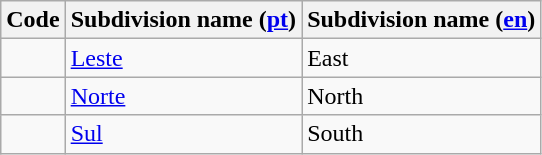<table class="wikitable sortable">
<tr>
<th>Code</th>
<th>Subdivision name (<a href='#'>pt</a>)</th>
<th>Subdivision name (<a href='#'>en</a>)</th>
</tr>
<tr>
<td></td>
<td><a href='#'>Leste</a></td>
<td>East</td>
</tr>
<tr>
<td></td>
<td><a href='#'>Norte</a></td>
<td>North</td>
</tr>
<tr>
<td></td>
<td><a href='#'>Sul</a></td>
<td>South</td>
</tr>
</table>
